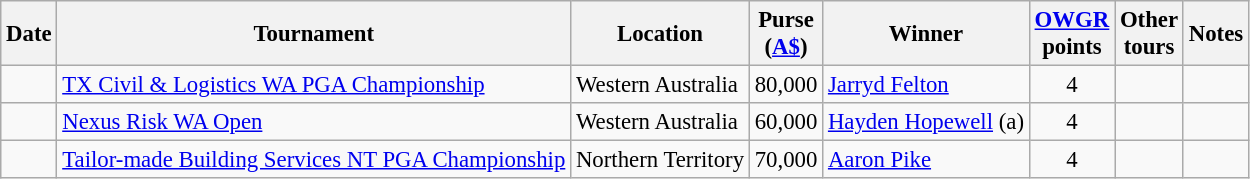<table class="wikitable" style="font-size:95%">
<tr>
<th>Date</th>
<th>Tournament</th>
<th>Location</th>
<th>Purse<br>(<a href='#'>A$</a>)</th>
<th>Winner</th>
<th><a href='#'>OWGR</a><br>points</th>
<th>Other<br>tours</th>
<th>Notes</th>
</tr>
<tr>
<td></td>
<td><a href='#'>TX Civil & Logistics WA PGA Championship</a></td>
<td>Western Australia</td>
<td align=right>80,000</td>
<td> <a href='#'>Jarryd Felton</a></td>
<td align=center>4</td>
<td></td>
<td></td>
</tr>
<tr>
<td></td>
<td><a href='#'>Nexus Risk WA Open</a></td>
<td>Western Australia</td>
<td align=right>60,000</td>
<td> <a href='#'>Hayden Hopewell</a> (a)</td>
<td align=center>4</td>
<td></td>
<td></td>
</tr>
<tr>
<td><br><s></s></td>
<td><a href='#'>Tailor-made Building Services NT PGA Championship</a></td>
<td>Northern Territory</td>
<td align=right>70,000</td>
<td> <a href='#'>Aaron Pike</a></td>
<td align=center>4</td>
<td></td>
<td></td>
</tr>
</table>
